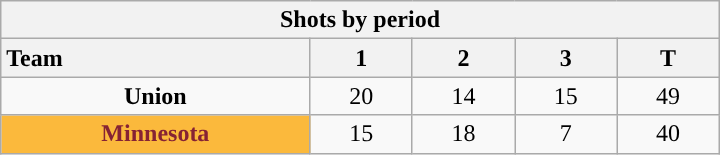<table class="wikitable" style="width:30em; text-align:right;">
<tr>
<th colspan=5>Shots by period</th>
</tr>
<tr>
<th style="width:10em; text-align:left;">Team</th>
<th style="width:3em;">1</th>
<th style="width:3em;">2</th>
<th style="width:3em;">3</th>
<th style="width:3em;">T</th>
</tr>
<tr>
<td align=center><strong>Union</strong></td>
<td align=center>20</td>
<td align=center>14</td>
<td align=center>15</td>
<td align=center>49</td>
</tr>
<tr>
<td align=center style="color:#862334; background:#FBB93C; "><strong>Minnesota</strong></td>
<td align=center>15</td>
<td align=center>18</td>
<td align=center>7</td>
<td align=center>40</td>
</tr>
</table>
